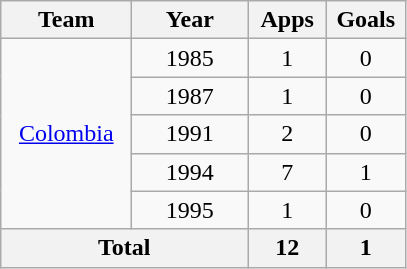<table class="wikitable" style="text-align: center;">
<tr>
<th width="80">Team</th>
<th width="70">Year</th>
<th width="45">Apps</th>
<th width="45">Goals</th>
</tr>
<tr>
<td rowspan=5><a href='#'>Colombia</a></td>
<td>1985</td>
<td>1</td>
<td>0</td>
</tr>
<tr>
<td>1987</td>
<td>1</td>
<td>0</td>
</tr>
<tr>
<td>1991</td>
<td>2</td>
<td>0</td>
</tr>
<tr>
<td>1994</td>
<td>7</td>
<td>1</td>
</tr>
<tr>
<td>1995</td>
<td>1</td>
<td>0</td>
</tr>
<tr>
<th colspan=2>Total</th>
<th>12</th>
<th>1</th>
</tr>
</table>
